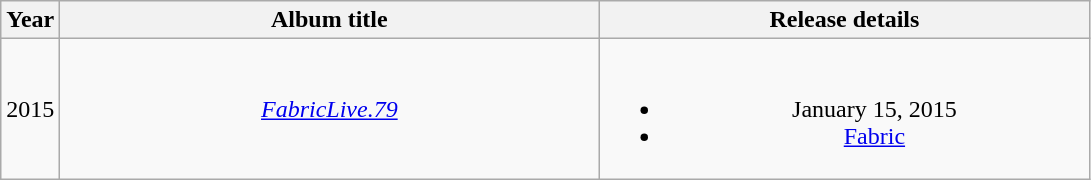<table class="wikitable plainrowheaders" style="text-align:center;">
<tr>
<th>Year</th>
<th scope="col" rowspan="1" style="width:22em;">Album title</th>
<th scope="col" rowspan="1" style="width:20em;">Release details</th>
</tr>
<tr>
<td>2015</td>
<td><em><a href='#'>FabricLive.79</a></em></td>
<td><br><ul><li>January 15, 2015</li><li><a href='#'>Fabric</a></li></ul></td>
</tr>
</table>
